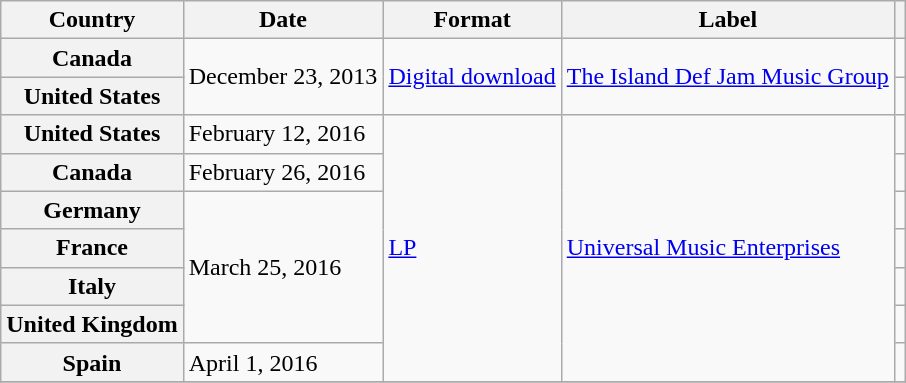<table class="wikitable plainrowheaders">
<tr>
<th scope="col">Country</th>
<th scope="col">Date</th>
<th scope="col">Format</th>
<th scope="col">Label</th>
<th scope="col"></th>
</tr>
<tr>
<th scope="row">Canada</th>
<td rowspan="2">December 23, 2013</td>
<td rowspan="2"><a href='#'>Digital download</a></td>
<td rowspan="2"><a href='#'>The Island Def Jam Music Group</a></td>
<td></td>
</tr>
<tr>
<th scope="row">United States</th>
<td></td>
</tr>
<tr>
<th scope="row">United States</th>
<td>February 12, 2016</td>
<td rowspan="7"><a href='#'>LP</a></td>
<td rowspan="7"><a href='#'>Universal Music Enterprises</a></td>
<td></td>
</tr>
<tr>
<th scope="row">Canada</th>
<td>February 26, 2016</td>
<td></td>
</tr>
<tr>
<th scope="row">Germany</th>
<td rowspan="4">March 25, 2016</td>
<td></td>
</tr>
<tr>
<th scope="row">France</th>
<td></td>
</tr>
<tr>
<th scope="row">Italy</th>
<td></td>
</tr>
<tr>
<th scope="row">United Kingdom</th>
<td></td>
</tr>
<tr>
<th scope="row">Spain</th>
<td>April 1, 2016</td>
<td></td>
</tr>
<tr>
</tr>
</table>
